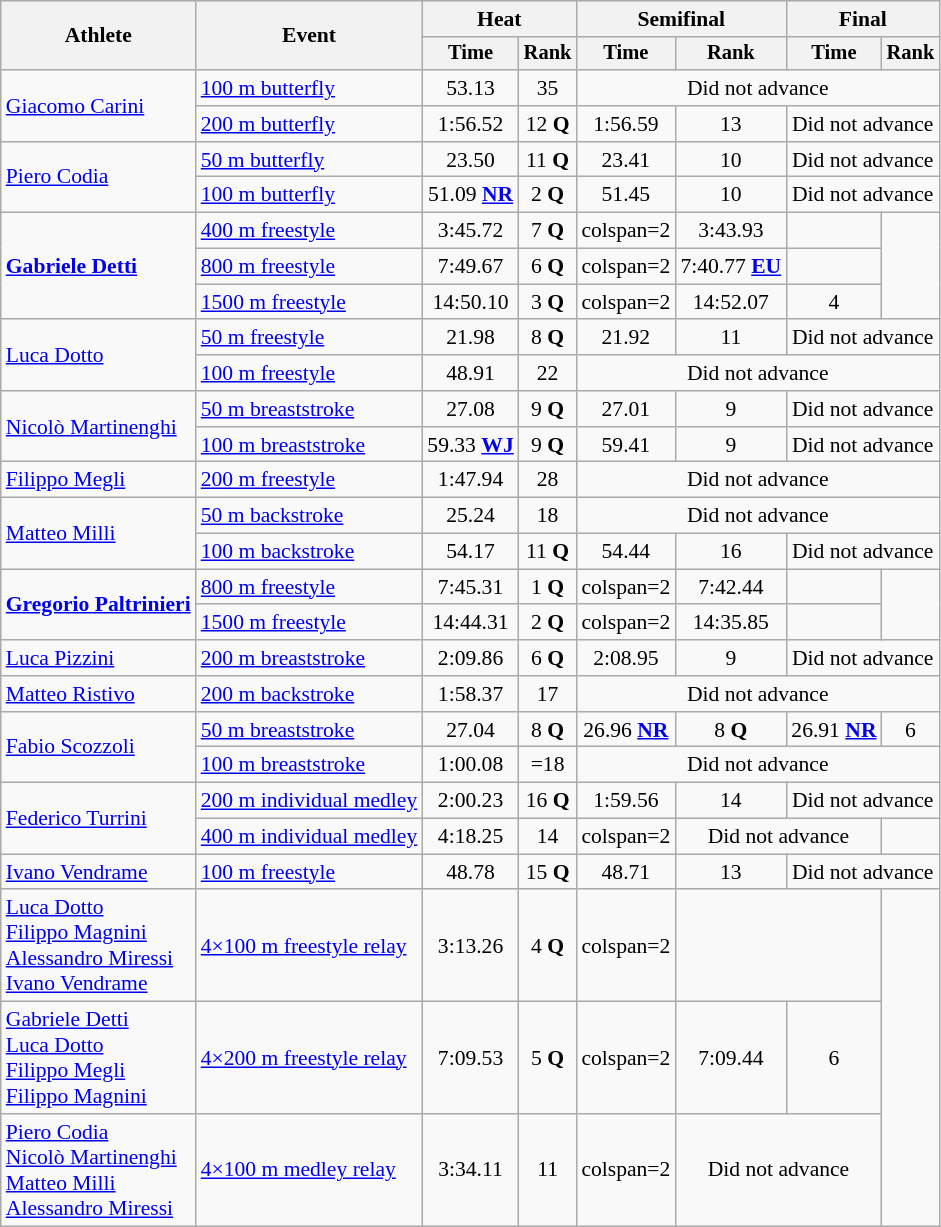<table class=wikitable style="font-size:90%">
<tr>
<th rowspan="2">Athlete</th>
<th rowspan="2">Event</th>
<th colspan="2">Heat</th>
<th colspan="2">Semifinal</th>
<th colspan="2">Final</th>
</tr>
<tr style="font-size:95%">
<th>Time</th>
<th>Rank</th>
<th>Time</th>
<th>Rank</th>
<th>Time</th>
<th>Rank</th>
</tr>
<tr align=center>
<td align=left rowspan=2><a href='#'>Giacomo Carini</a></td>
<td align=left><a href='#'>100 m butterfly</a></td>
<td>53.13</td>
<td>35</td>
<td colspan=4>Did not advance</td>
</tr>
<tr align=center>
<td align=left><a href='#'>200 m butterfly</a></td>
<td>1:56.52</td>
<td>12 <strong>Q</strong></td>
<td>1:56.59</td>
<td>13</td>
<td colspan=2>Did not advance</td>
</tr>
<tr align=center>
<td align=left rowspan=2><a href='#'>Piero Codia</a></td>
<td align=left><a href='#'>50 m butterfly</a></td>
<td>23.50</td>
<td>11 <strong>Q</strong></td>
<td>23.41</td>
<td>10</td>
<td colspan=2>Did not advance</td>
</tr>
<tr align=center>
<td align=left><a href='#'>100 m butterfly</a></td>
<td>51.09 <strong><a href='#'>NR</a></strong></td>
<td>2 <strong>Q</strong></td>
<td>51.45</td>
<td>10</td>
<td colspan=2>Did not advance</td>
</tr>
<tr align=center>
<td align=left rowspan=3><strong><a href='#'>Gabriele Detti</a></strong></td>
<td align=left><a href='#'>400 m freestyle</a></td>
<td>3:45.72</td>
<td>7 <strong>Q</strong></td>
<td>colspan=2 </td>
<td>3:43.93</td>
<td></td>
</tr>
<tr align=center>
<td align=left><a href='#'>800 m freestyle</a></td>
<td>7:49.67</td>
<td>6 <strong>Q</strong></td>
<td>colspan=2 </td>
<td>7:40.77 <strong><a href='#'>EU</a></strong></td>
<td></td>
</tr>
<tr align=center>
<td align=left><a href='#'>1500 m freestyle</a></td>
<td>14:50.10</td>
<td>3 <strong>Q</strong></td>
<td>colspan=2 </td>
<td>14:52.07</td>
<td>4</td>
</tr>
<tr align=center>
<td align=left rowspan=2><a href='#'>Luca Dotto</a></td>
<td align=left><a href='#'>50 m freestyle</a></td>
<td>21.98</td>
<td>8 <strong>Q</strong></td>
<td>21.92</td>
<td>11</td>
<td colspan=2>Did not advance</td>
</tr>
<tr align=center>
<td align=left><a href='#'>100 m freestyle</a></td>
<td>48.91</td>
<td>22</td>
<td colspan=4>Did not advance</td>
</tr>
<tr align=center>
<td align=left rowspan=2><a href='#'>Nicolò Martinenghi</a></td>
<td align=left><a href='#'>50 m breaststroke</a></td>
<td>27.08</td>
<td>9 <strong>Q</strong></td>
<td>27.01</td>
<td>9</td>
<td colspan=2>Did not advance</td>
</tr>
<tr align=center>
<td align=left><a href='#'>100 m breaststroke</a></td>
<td>59.33 <strong><a href='#'>WJ</a></strong></td>
<td>9 <strong>Q</strong></td>
<td>59.41</td>
<td>9</td>
<td colspan=2>Did not advance</td>
</tr>
<tr align=center>
<td align=left><a href='#'>Filippo Megli</a></td>
<td align=left><a href='#'>200 m freestyle</a></td>
<td>1:47.94</td>
<td>28</td>
<td colspan=4>Did not advance</td>
</tr>
<tr align=center>
<td align=left rowspan=2><a href='#'>Matteo Milli</a></td>
<td align=left><a href='#'>50 m backstroke</a></td>
<td>25.24</td>
<td>18</td>
<td colspan="4">Did not advance</td>
</tr>
<tr align=center>
<td align=left><a href='#'>100 m backstroke</a></td>
<td>54.17</td>
<td>11 <strong>Q</strong></td>
<td>54.44</td>
<td>16</td>
<td colspan=2>Did not advance</td>
</tr>
<tr align=center>
<td align=left rowspan=2><strong><a href='#'>Gregorio Paltrinieri</a></strong></td>
<td align=left><a href='#'>800 m freestyle</a></td>
<td>7:45.31</td>
<td>1 <strong>Q</strong></td>
<td>colspan=2 </td>
<td>7:42.44</td>
<td></td>
</tr>
<tr align=center>
<td align=left><a href='#'>1500 m freestyle</a></td>
<td>14:44.31</td>
<td>2 <strong>Q</strong></td>
<td>colspan=2 </td>
<td>14:35.85</td>
<td></td>
</tr>
<tr align=center>
<td align=left><a href='#'>Luca Pizzini</a></td>
<td align=left><a href='#'>200 m breaststroke</a></td>
<td>2:09.86</td>
<td>6 <strong>Q</strong></td>
<td>2:08.95</td>
<td>9</td>
<td colspan=2>Did not advance</td>
</tr>
<tr align=center>
<td align=left><a href='#'>Matteo Ristivo</a></td>
<td align=left><a href='#'>200 m backstroke</a></td>
<td>1:58.37</td>
<td>17</td>
<td colspan=4>Did not advance</td>
</tr>
<tr align=center>
<td align=left rowspan=2><a href='#'>Fabio Scozzoli</a></td>
<td align=left><a href='#'>50 m breaststroke</a></td>
<td>27.04</td>
<td>8 <strong>Q</strong></td>
<td>26.96 <strong><a href='#'>NR</a></strong></td>
<td>8 <strong>Q</strong></td>
<td>26.91 <strong><a href='#'>NR</a></strong></td>
<td>6</td>
</tr>
<tr align=center>
<td align=left><a href='#'>100 m breaststroke</a></td>
<td>1:00.08</td>
<td>=18</td>
<td colspan=4>Did not advance</td>
</tr>
<tr align=center>
<td align=left rowspan=2><a href='#'>Federico Turrini</a></td>
<td align=left><a href='#'>200 m individual medley</a></td>
<td>2:00.23</td>
<td>16 <strong>Q</strong></td>
<td>1:59.56</td>
<td>14</td>
<td colspan=2>Did not advance</td>
</tr>
<tr align=center>
<td align=left><a href='#'>400 m individual medley</a></td>
<td>4:18.25</td>
<td>14</td>
<td>colspan=2 </td>
<td colspan="2">Did not advance</td>
</tr>
<tr align=center>
<td align=left><a href='#'>Ivano Vendrame</a></td>
<td align=left><a href='#'>100 m freestyle</a></td>
<td>48.78</td>
<td>15 <strong>Q</strong></td>
<td>48.71</td>
<td>13</td>
<td colspan=2>Did not advance</td>
</tr>
<tr align=center>
<td align=left><a href='#'>Luca Dotto</a><br><a href='#'>Filippo Magnini</a><br><a href='#'>Alessandro Miressi</a><br><a href='#'>Ivano Vendrame</a></td>
<td align=left><a href='#'>4×100 m freestyle relay</a></td>
<td>3:13.26</td>
<td>4 <strong>Q</strong></td>
<td>colspan=2 </td>
<td colspan=2></td>
</tr>
<tr align=center>
<td align=left><a href='#'>Gabriele Detti</a><br><a href='#'>Luca Dotto</a><br><a href='#'>Filippo Megli</a><br><a href='#'>Filippo Magnini</a></td>
<td align=left><a href='#'>4×200 m freestyle relay</a></td>
<td>7:09.53</td>
<td>5 <strong>Q</strong></td>
<td>colspan=2 </td>
<td>7:09.44</td>
<td>6</td>
</tr>
<tr align=center>
<td align=left><a href='#'>Piero Codia</a><br><a href='#'>Nicolò Martinenghi</a><br><a href='#'>Matteo Milli</a><br><a href='#'>Alessandro Miressi</a></td>
<td align=left><a href='#'>4×100 m medley relay</a></td>
<td>3:34.11</td>
<td>11</td>
<td>colspan=2 </td>
<td colspan="2">Did not advance</td>
</tr>
</table>
